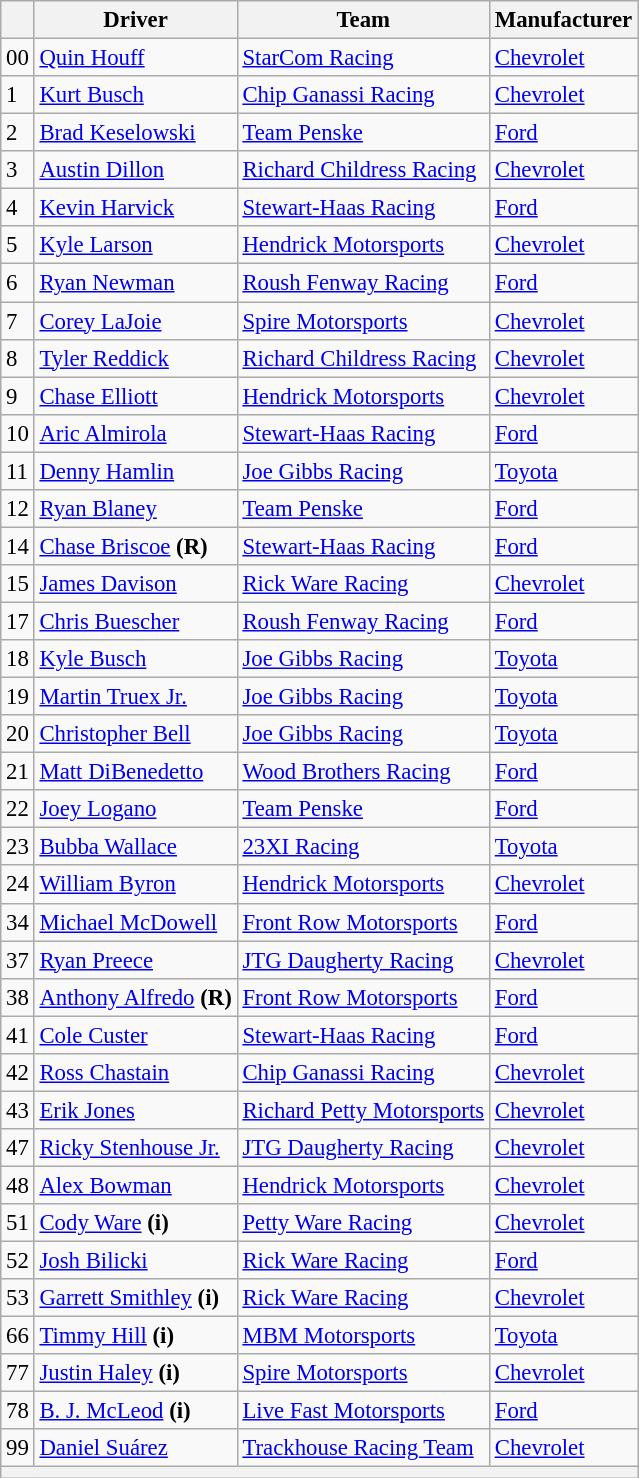<table class="wikitable" style="font-size:95%">
<tr>
<th></th>
<th>Driver</th>
<th>Team</th>
<th>Manufacturer</th>
</tr>
<tr>
<td>00</td>
<td><a href='#'>Quin Houff</a></td>
<td><a href='#'>StarCom Racing</a></td>
<td><a href='#'>Chevrolet</a></td>
</tr>
<tr>
<td>1</td>
<td><a href='#'>Kurt Busch</a></td>
<td><a href='#'>Chip Ganassi Racing</a></td>
<td><a href='#'>Chevrolet</a></td>
</tr>
<tr>
<td>2</td>
<td><a href='#'>Brad Keselowski</a></td>
<td><a href='#'>Team Penske</a></td>
<td><a href='#'>Ford</a></td>
</tr>
<tr>
<td>3</td>
<td><a href='#'>Austin Dillon</a></td>
<td><a href='#'>Richard Childress Racing</a></td>
<td><a href='#'>Chevrolet</a></td>
</tr>
<tr>
<td>4</td>
<td><a href='#'>Kevin Harvick</a></td>
<td><a href='#'>Stewart-Haas Racing</a></td>
<td><a href='#'>Ford</a></td>
</tr>
<tr>
<td>5</td>
<td><a href='#'>Kyle Larson</a></td>
<td><a href='#'>Hendrick Motorsports</a></td>
<td><a href='#'>Chevrolet</a></td>
</tr>
<tr>
<td>6</td>
<td><a href='#'>Ryan Newman</a></td>
<td><a href='#'>Roush Fenway Racing</a></td>
<td><a href='#'>Ford</a></td>
</tr>
<tr>
<td>7</td>
<td><a href='#'>Corey LaJoie</a></td>
<td><a href='#'>Spire Motorsports</a></td>
<td><a href='#'>Chevrolet</a></td>
</tr>
<tr>
<td>8</td>
<td><a href='#'>Tyler Reddick</a></td>
<td><a href='#'>Richard Childress Racing</a></td>
<td><a href='#'>Chevrolet</a></td>
</tr>
<tr>
<td>9</td>
<td><a href='#'>Chase Elliott</a></td>
<td><a href='#'>Hendrick Motorsports</a></td>
<td><a href='#'>Chevrolet</a></td>
</tr>
<tr>
<td>10</td>
<td><a href='#'>Aric Almirola</a></td>
<td><a href='#'>Stewart-Haas Racing</a></td>
<td><a href='#'>Ford</a></td>
</tr>
<tr>
<td>11</td>
<td><a href='#'>Denny Hamlin</a></td>
<td><a href='#'>Joe Gibbs Racing</a></td>
<td><a href='#'>Toyota</a></td>
</tr>
<tr>
<td>12</td>
<td><a href='#'>Ryan Blaney</a></td>
<td><a href='#'>Team Penske</a></td>
<td><a href='#'>Ford</a></td>
</tr>
<tr>
<td>14</td>
<td><a href='#'>Chase Briscoe</a> <strong>(R)</strong></td>
<td><a href='#'>Stewart-Haas Racing</a></td>
<td><a href='#'>Ford</a></td>
</tr>
<tr>
<td>15</td>
<td><a href='#'>James Davison</a></td>
<td><a href='#'>Rick Ware Racing</a></td>
<td><a href='#'>Chevrolet</a></td>
</tr>
<tr>
<td>17</td>
<td><a href='#'>Chris Buescher</a></td>
<td><a href='#'>Roush Fenway Racing</a></td>
<td><a href='#'>Ford</a></td>
</tr>
<tr>
<td>18</td>
<td><a href='#'>Kyle Busch</a></td>
<td><a href='#'>Joe Gibbs Racing</a></td>
<td><a href='#'>Toyota</a></td>
</tr>
<tr>
<td>19</td>
<td><a href='#'>Martin Truex Jr.</a></td>
<td><a href='#'>Joe Gibbs Racing</a></td>
<td><a href='#'>Toyota</a></td>
</tr>
<tr>
<td>20</td>
<td><a href='#'>Christopher Bell</a></td>
<td><a href='#'>Joe Gibbs Racing</a></td>
<td><a href='#'>Toyota</a></td>
</tr>
<tr>
<td>21</td>
<td><a href='#'>Matt DiBenedetto</a></td>
<td><a href='#'>Wood Brothers Racing</a></td>
<td><a href='#'>Ford</a></td>
</tr>
<tr>
<td>22</td>
<td><a href='#'>Joey Logano</a></td>
<td><a href='#'>Team Penske</a></td>
<td><a href='#'>Ford</a></td>
</tr>
<tr>
<td>23</td>
<td><a href='#'>Bubba Wallace</a></td>
<td><a href='#'>23XI Racing</a></td>
<td><a href='#'>Toyota</a></td>
</tr>
<tr>
<td>24</td>
<td><a href='#'>William Byron</a></td>
<td><a href='#'>Hendrick Motorsports</a></td>
<td><a href='#'>Chevrolet</a></td>
</tr>
<tr>
<td>34</td>
<td><a href='#'>Michael McDowell</a></td>
<td><a href='#'>Front Row Motorsports</a></td>
<td><a href='#'>Ford</a></td>
</tr>
<tr>
<td>37</td>
<td><a href='#'>Ryan Preece</a></td>
<td><a href='#'>JTG Daugherty Racing</a></td>
<td><a href='#'>Chevrolet</a></td>
</tr>
<tr>
<td>38</td>
<td><a href='#'>Anthony Alfredo</a> <strong>(R)</strong></td>
<td><a href='#'>Front Row Motorsports</a></td>
<td><a href='#'>Ford</a></td>
</tr>
<tr>
<td>41</td>
<td><a href='#'>Cole Custer</a></td>
<td><a href='#'>Stewart-Haas Racing</a></td>
<td><a href='#'>Ford</a></td>
</tr>
<tr>
<td>42</td>
<td><a href='#'>Ross Chastain</a></td>
<td><a href='#'>Chip Ganassi Racing</a></td>
<td><a href='#'>Chevrolet</a></td>
</tr>
<tr>
<td>43</td>
<td><a href='#'>Erik Jones</a></td>
<td><a href='#'>Richard Petty Motorsports</a></td>
<td><a href='#'>Chevrolet</a></td>
</tr>
<tr>
<td>47</td>
<td><a href='#'>Ricky Stenhouse Jr.</a></td>
<td><a href='#'>JTG Daugherty Racing</a></td>
<td><a href='#'>Chevrolet</a></td>
</tr>
<tr>
<td>48</td>
<td><a href='#'>Alex Bowman</a></td>
<td><a href='#'>Hendrick Motorsports</a></td>
<td><a href='#'>Chevrolet</a></td>
</tr>
<tr>
<td>51</td>
<td><a href='#'>Cody Ware</a> <strong>(i)</strong></td>
<td><a href='#'>Petty Ware Racing</a></td>
<td><a href='#'>Chevrolet</a></td>
</tr>
<tr>
<td>52</td>
<td><a href='#'>Josh Bilicki</a></td>
<td><a href='#'>Rick Ware Racing</a></td>
<td><a href='#'>Ford</a></td>
</tr>
<tr>
<td>53</td>
<td><a href='#'>Garrett Smithley</a> <strong>(i)</strong></td>
<td><a href='#'>Rick Ware Racing</a></td>
<td><a href='#'>Chevrolet</a></td>
</tr>
<tr>
<td>66</td>
<td><a href='#'>Timmy Hill</a> <strong>(i)</strong></td>
<td><a href='#'>MBM Motorsports</a></td>
<td><a href='#'>Toyota</a></td>
</tr>
<tr>
<td>77</td>
<td><a href='#'>Justin Haley</a> <strong>(i)</strong></td>
<td><a href='#'>Spire Motorsports</a></td>
<td><a href='#'>Chevrolet</a></td>
</tr>
<tr>
<td>78</td>
<td><a href='#'>B. J. McLeod</a> <strong>(i)</strong></td>
<td><a href='#'>Live Fast Motorsports</a></td>
<td><a href='#'>Ford</a></td>
</tr>
<tr>
<td>99</td>
<td><a href='#'>Daniel Suárez</a></td>
<td><a href='#'>Trackhouse Racing Team</a></td>
<td><a href='#'>Chevrolet</a></td>
</tr>
<tr>
<th colspan="4"></th>
</tr>
</table>
